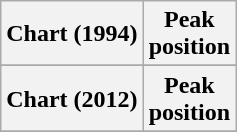<table class="wikitable plainrowheaders sortable" style="text-align:center;">
<tr>
<th scope="col">Chart (1994)</th>
<th scope="col">Peak<br>position</th>
</tr>
<tr>
</tr>
<tr>
</tr>
<tr>
</tr>
<tr>
<th scope="col">Chart (2012)</th>
<th scope="col">Peak<br>position</th>
</tr>
<tr>
</tr>
</table>
